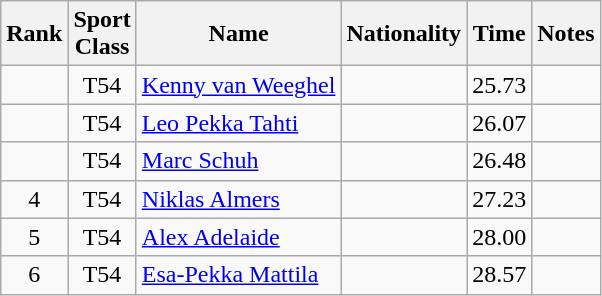<table class="wikitable sortable" style="text-align:center">
<tr>
<th>Rank</th>
<th>Sport<br>Class</th>
<th>Name</th>
<th>Nationality</th>
<th>Time</th>
<th>Notes</th>
</tr>
<tr>
<td></td>
<td>T54</td>
<td align=left><a href='#'>Kenny van Weeghel</a></td>
<td align=left></td>
<td>25.73</td>
<td></td>
</tr>
<tr>
<td></td>
<td>T54</td>
<td align=left><a href='#'>Leo Pekka Tahti</a></td>
<td align=left></td>
<td>26.07</td>
<td></td>
</tr>
<tr>
<td></td>
<td>T54</td>
<td align=left><a href='#'>Marc Schuh</a></td>
<td align=left></td>
<td>26.48</td>
<td></td>
</tr>
<tr>
<td>4</td>
<td>T54</td>
<td align=left><a href='#'>Niklas Almers</a></td>
<td align=left></td>
<td>27.23</td>
<td></td>
</tr>
<tr>
<td>5</td>
<td>T54</td>
<td align=left><a href='#'>Alex Adelaide</a></td>
<td align=left></td>
<td>28.00</td>
<td></td>
</tr>
<tr>
<td>6</td>
<td>T54</td>
<td align=left><a href='#'>Esa-Pekka Mattila</a></td>
<td align=left></td>
<td>28.57</td>
<td></td>
</tr>
</table>
